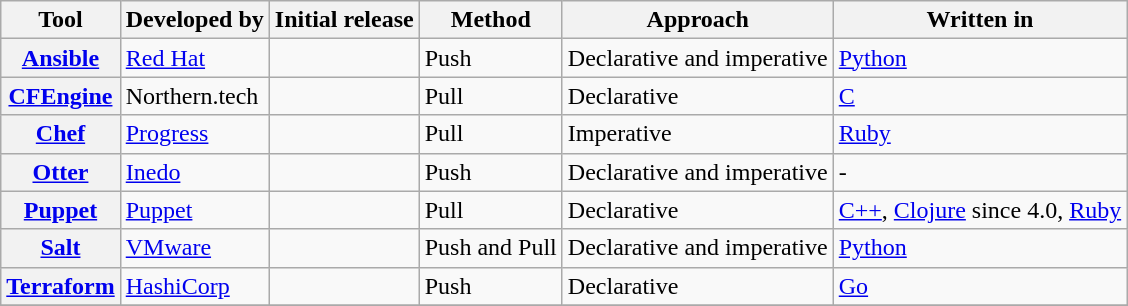<table class="wikitable">
<tr>
<th>Tool</th>
<th>Developed by</th>
<th>Initial release</th>
<th>Method</th>
<th>Approach</th>
<th>Written in</th>
</tr>
<tr>
<th><a href='#'>Ansible</a></th>
<td><a href='#'>Red Hat</a></td>
<td></td>
<td>Push</td>
<td>Declarative and imperative</td>
<td><a href='#'>Python</a></td>
</tr>
<tr>
<th><a href='#'>CFEngine</a></th>
<td>Northern.tech</td>
<td></td>
<td>Pull</td>
<td>Declarative</td>
<td><a href='#'>C</a></td>
</tr>
<tr>
<th><a href='#'>Chef</a></th>
<td><a href='#'>Progress</a></td>
<td></td>
<td>Pull</td>
<td>Imperative</td>
<td><a href='#'>Ruby</a></td>
</tr>
<tr>
<th><a href='#'>Otter</a></th>
<td><a href='#'>Inedo</a></td>
<td></td>
<td>Push</td>
<td>Declarative and imperative</td>
<td>-</td>
</tr>
<tr>
<th><a href='#'>Puppet</a></th>
<td><a href='#'>Puppet</a></td>
<td></td>
<td>Pull</td>
<td>Declarative</td>
<td><a href='#'>C++</a>, <a href='#'>Clojure</a> since 4.0, <a href='#'>Ruby</a></td>
</tr>
<tr>
<th><a href='#'>Salt</a></th>
<td><a href='#'>VMware</a></td>
<td></td>
<td>Push and Pull</td>
<td>Declarative and imperative</td>
<td><a href='#'>Python</a></td>
</tr>
<tr>
<th><a href='#'>Terraform</a></th>
<td><a href='#'>HashiCorp</a></td>
<td></td>
<td>Push</td>
<td>Declarative</td>
<td><a href='#'>Go</a></td>
</tr>
<tr>
</tr>
</table>
